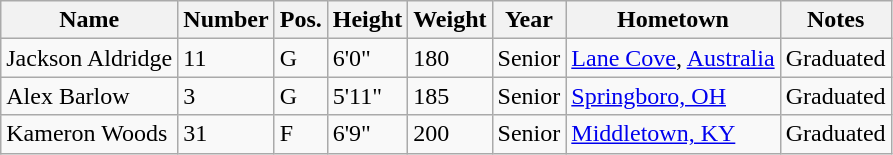<table class="wikitable sortable" border="1">
<tr>
<th>Name</th>
<th>Number</th>
<th>Pos.</th>
<th>Height</th>
<th>Weight</th>
<th>Year</th>
<th>Hometown</th>
<th class="unsortable">Notes</th>
</tr>
<tr>
<td>Jackson Aldridge</td>
<td>11</td>
<td>G</td>
<td>6'0"</td>
<td>180</td>
<td>Senior</td>
<td><a href='#'>Lane Cove</a>, <a href='#'>Australia</a></td>
<td>Graduated</td>
</tr>
<tr>
<td>Alex Barlow</td>
<td>3</td>
<td>G</td>
<td>5'11"</td>
<td>185</td>
<td>Senior</td>
<td><a href='#'>Springboro, OH</a></td>
<td>Graduated</td>
</tr>
<tr>
<td>Kameron Woods</td>
<td>31</td>
<td>F</td>
<td>6'9"</td>
<td>200</td>
<td>Senior</td>
<td><a href='#'>Middletown, KY</a></td>
<td>Graduated</td>
</tr>
</table>
